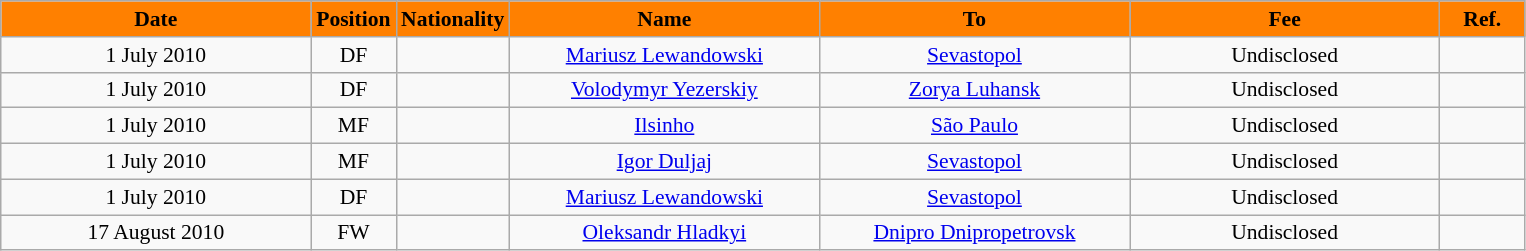<table class="wikitable" style="text-align:center; font-size:90%; ">
<tr>
<th style="background:#FF8000; color:black; width:200px;">Date</th>
<th style="background:#FF8000; color:black; width:50px;">Position</th>
<th style="background:#FF8000; color:black; width:50px;">Nationality</th>
<th style="background:#FF8000; color:black; width:200px;">Name</th>
<th style="background:#FF8000; color:black; width:200px;">To</th>
<th style="background:#FF8000; color:black; width:200px;">Fee</th>
<th style="background:#FF8000; color:black; width:50px;">Ref.</th>
</tr>
<tr>
<td>1 July 2010</td>
<td>DF</td>
<td></td>
<td><a href='#'>Mariusz Lewandowski</a></td>
<td><a href='#'>Sevastopol</a></td>
<td>Undisclosed</td>
<td></td>
</tr>
<tr>
<td>1 July 2010</td>
<td>DF</td>
<td></td>
<td><a href='#'>Volodymyr Yezerskiy</a></td>
<td><a href='#'>Zorya Luhansk</a></td>
<td>Undisclosed</td>
<td></td>
</tr>
<tr>
<td>1 July 2010</td>
<td>MF</td>
<td></td>
<td><a href='#'>Ilsinho</a></td>
<td><a href='#'>São Paulo</a></td>
<td>Undisclosed</td>
<td></td>
</tr>
<tr>
<td>1 July 2010</td>
<td>MF</td>
<td></td>
<td><a href='#'>Igor Duljaj</a></td>
<td><a href='#'>Sevastopol</a></td>
<td>Undisclosed</td>
<td></td>
</tr>
<tr>
<td>1 July 2010</td>
<td>DF</td>
<td></td>
<td><a href='#'>Mariusz Lewandowski</a></td>
<td><a href='#'>Sevastopol</a></td>
<td>Undisclosed</td>
<td></td>
</tr>
<tr>
<td>17 August 2010</td>
<td>FW</td>
<td></td>
<td><a href='#'>Oleksandr Hladkyi</a></td>
<td><a href='#'>Dnipro Dnipropetrovsk</a></td>
<td>Undisclosed</td>
<td></td>
</tr>
</table>
